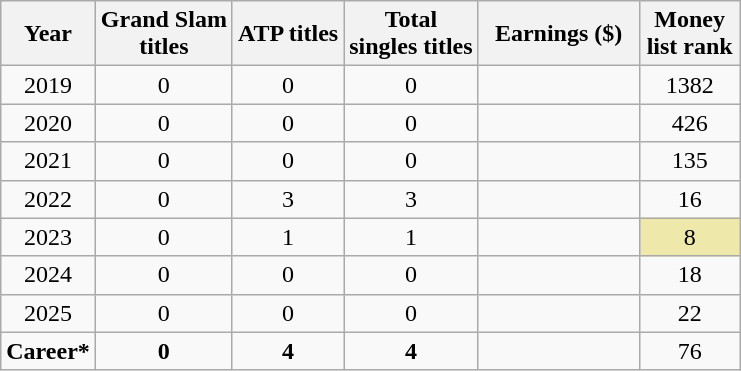<table class="wikitable mw-datatable" style="text-align:center;">
<tr>
<th>Year</th>
<th>Grand Slam<br>titles</th>
<th>ATP titles</th>
<th>Total<br>singles titles</th>
<th width="100">Earnings ($)</th>
<th width="60">Money list rank</th>
</tr>
<tr>
<td>2019</td>
<td>0</td>
<td>0</td>
<td>0</td>
<td align=right></td>
<td>1382</td>
</tr>
<tr>
<td>2020</td>
<td>0</td>
<td>0</td>
<td>0</td>
<td align=right></td>
<td>426</td>
</tr>
<tr>
<td>2021</td>
<td>0</td>
<td>0</td>
<td>0</td>
<td align=right></td>
<td>135</td>
</tr>
<tr>
<td>2022</td>
<td>0</td>
<td>3</td>
<td>3</td>
<td align=right></td>
<td>16</td>
</tr>
<tr>
<td>2023</td>
<td>0</td>
<td>1</td>
<td>1</td>
<td align=right></td>
<td bgcolor=eee8aa>8</td>
</tr>
<tr>
<td>2024</td>
<td>0</td>
<td>0</td>
<td>0</td>
<td align=right></td>
<td>18</td>
</tr>
<tr>
<td>2025</td>
<td>0</td>
<td>0</td>
<td>0</td>
<td align=right></td>
<td>22</td>
</tr>
<tr>
<td><strong>Career*</strong></td>
<td><strong>0</strong></td>
<td><strong>4</strong></td>
<td><strong>4</strong></td>
<td align=right><strong></strong></td>
<td>76</td>
</tr>
</table>
